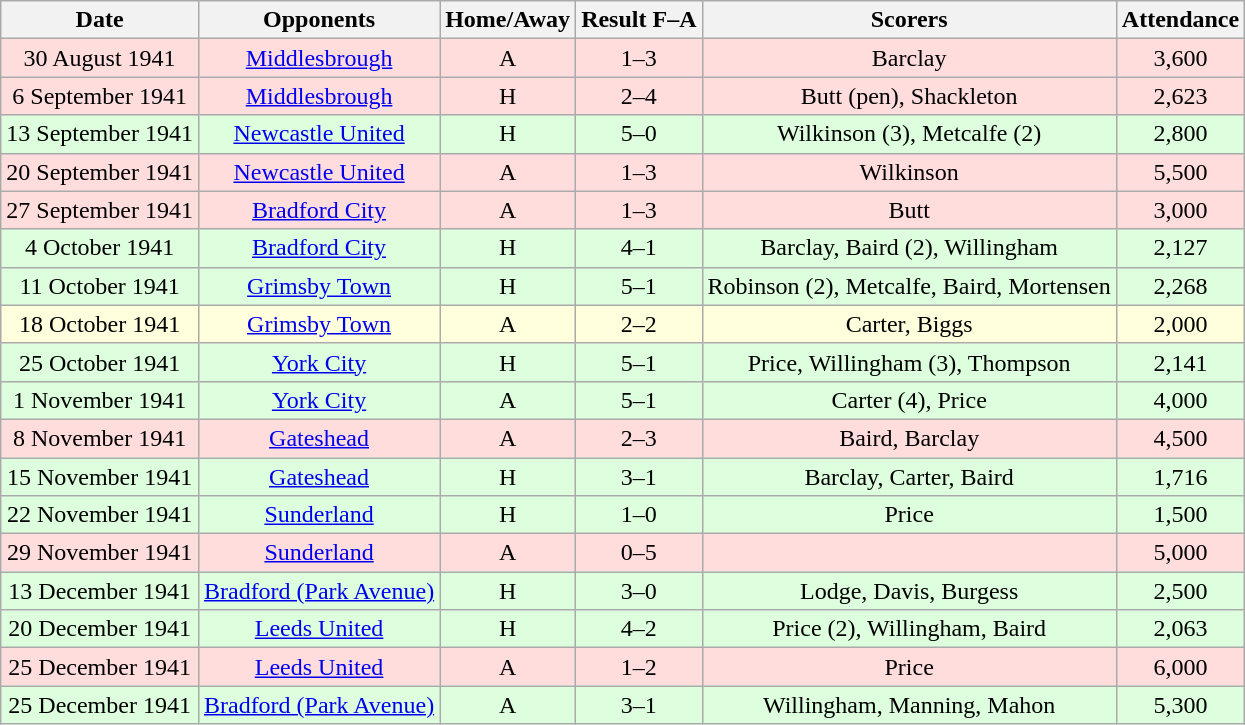<table class="wikitable" style="text-align:center;">
<tr>
<th scope="col">Date</th>
<th scope="col">Opponents</th>
<th scope="col">Home/Away</th>
<th scope="col">Result F–A</th>
<th scope="col">Scorers</th>
<th scope="col">Attendance</th>
</tr>
<tr style="background-color: #ffdddd">
<td>30 August 1941</td>
<td><a href='#'>Middlesbrough</a></td>
<td>A</td>
<td>1–3</td>
<td>Barclay</td>
<td>3,600</td>
</tr>
<tr style="background-color: #ffdddd">
<td>6 September 1941</td>
<td><a href='#'>Middlesbrough</a></td>
<td>H</td>
<td>2–4</td>
<td>Butt (pen), Shackleton</td>
<td>2,623</td>
</tr>
<tr style="background-color: #ddffdd">
<td>13 September 1941</td>
<td><a href='#'>Newcastle United</a></td>
<td>H</td>
<td>5–0</td>
<td>Wilkinson (3), Metcalfe (2)</td>
<td>2,800</td>
</tr>
<tr style="background-color: #ffdddd">
<td>20 September 1941</td>
<td><a href='#'>Newcastle United</a></td>
<td>A</td>
<td>1–3</td>
<td>Wilkinson</td>
<td>5,500</td>
</tr>
<tr style="background-color: #ffdddd">
<td>27 September 1941</td>
<td><a href='#'>Bradford City</a></td>
<td>A</td>
<td>1–3</td>
<td>Butt</td>
<td>3,000</td>
</tr>
<tr style="background-color: #ddffdd">
<td>4 October 1941</td>
<td><a href='#'>Bradford City</a></td>
<td>H</td>
<td>4–1</td>
<td>Barclay, Baird (2), Willingham</td>
<td>2,127</td>
</tr>
<tr style="background-color: #ddffdd">
<td>11 October 1941</td>
<td><a href='#'>Grimsby Town</a></td>
<td>H</td>
<td>5–1</td>
<td>Robinson (2), Metcalfe, Baird, Mortensen</td>
<td>2,268</td>
</tr>
<tr style="background-color: #ffffdd">
<td>18 October 1941</td>
<td><a href='#'>Grimsby Town</a></td>
<td>A</td>
<td>2–2</td>
<td>Carter, Biggs</td>
<td>2,000</td>
</tr>
<tr style="background-color: #ddffdd">
<td>25 October 1941</td>
<td><a href='#'>York City</a></td>
<td>H</td>
<td>5–1</td>
<td>Price, Willingham (3), Thompson</td>
<td>2,141</td>
</tr>
<tr style="background-color: #ddffdd">
<td>1 November 1941</td>
<td><a href='#'>York City</a></td>
<td>A</td>
<td>5–1</td>
<td>Carter (4), Price</td>
<td>4,000</td>
</tr>
<tr style="background-color: #ffdddd">
<td>8 November 1941</td>
<td><a href='#'>Gateshead</a></td>
<td>A</td>
<td>2–3</td>
<td>Baird, Barclay</td>
<td>4,500</td>
</tr>
<tr style="background-color: #ddffdd">
<td>15 November 1941</td>
<td><a href='#'>Gateshead</a></td>
<td>H</td>
<td>3–1</td>
<td>Barclay, Carter, Baird</td>
<td>1,716</td>
</tr>
<tr style="background-color: #ddffdd">
<td>22 November 1941</td>
<td><a href='#'>Sunderland</a></td>
<td>H</td>
<td>1–0</td>
<td>Price</td>
<td>1,500</td>
</tr>
<tr style="background-color: #ffdddd">
<td>29 November 1941</td>
<td><a href='#'>Sunderland</a></td>
<td>A</td>
<td>0–5</td>
<td></td>
<td>5,000</td>
</tr>
<tr style="background-color: #ddffdd">
<td>13 December 1941</td>
<td><a href='#'>Bradford (Park Avenue)</a></td>
<td>H</td>
<td>3–0</td>
<td>Lodge, Davis, Burgess</td>
<td>2,500</td>
</tr>
<tr style="background-color: #ddffdd">
<td>20 December 1941</td>
<td><a href='#'>Leeds United</a></td>
<td>H</td>
<td>4–2</td>
<td>Price (2), Willingham, Baird</td>
<td>2,063</td>
</tr>
<tr style="background-color: #ffdddd">
<td>25 December 1941</td>
<td><a href='#'>Leeds United</a></td>
<td>A</td>
<td>1–2</td>
<td>Price</td>
<td>6,000</td>
</tr>
<tr style="background-color: #ddffdd">
<td>25 December 1941</td>
<td><a href='#'>Bradford (Park Avenue)</a></td>
<td>A</td>
<td>3–1</td>
<td>Willingham, Manning, Mahon</td>
<td>5,300</td>
</tr>
</table>
